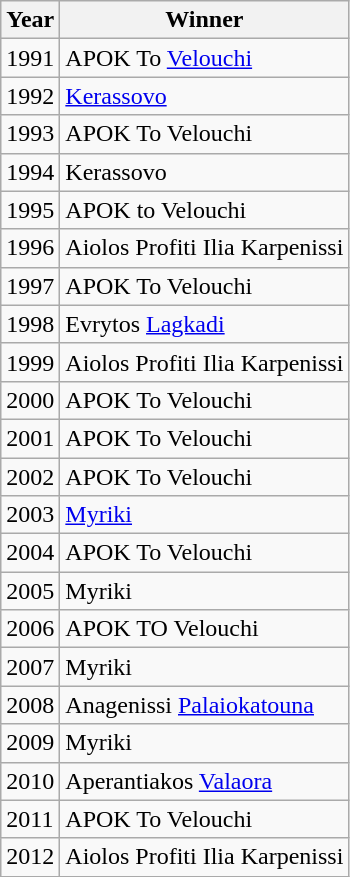<table class=wikitable>
<tr>
<th>Year</th>
<th>Winner</th>
</tr>
<tr>
<td>1991</td>
<td>APOK To <a href='#'>Velouchi</a></td>
</tr>
<tr>
<td>1992</td>
<td><a href='#'>Kerassovo</a></td>
</tr>
<tr>
<td>1993</td>
<td>APOK To Velouchi</td>
</tr>
<tr>
<td>1994</td>
<td>Kerassovo</td>
</tr>
<tr>
<td>1995</td>
<td>APOK to Velouchi</td>
</tr>
<tr>
<td>1996</td>
<td>Aiolos Profiti Ilia Karpenissi</td>
</tr>
<tr>
<td>1997</td>
<td>APOK To Velouchi</td>
</tr>
<tr>
<td>1998</td>
<td>Evrytos <a href='#'>Lagkadi</a></td>
</tr>
<tr>
<td>1999</td>
<td>Aiolos Profiti Ilia Karpenissi</td>
</tr>
<tr>
<td>2000</td>
<td>APOK To Velouchi</td>
</tr>
<tr>
<td>2001</td>
<td>APOK To Velouchi</td>
</tr>
<tr>
<td>2002</td>
<td>APOK To Velouchi</td>
</tr>
<tr>
<td>2003</td>
<td><a href='#'>Myriki</a></td>
</tr>
<tr>
<td>2004</td>
<td>APOK To Velouchi</td>
</tr>
<tr>
<td>2005</td>
<td>Myriki</td>
</tr>
<tr>
<td>2006</td>
<td>APOK TO Velouchi</td>
</tr>
<tr>
<td>2007</td>
<td>Myriki</td>
</tr>
<tr>
<td>2008</td>
<td>Anagenissi <a href='#'>Palaiokatouna</a></td>
</tr>
<tr>
<td>2009</td>
<td>Myriki</td>
</tr>
<tr>
<td>2010</td>
<td>Aperantiakos <a href='#'>Valaora</a></td>
</tr>
<tr>
<td>2011</td>
<td>APOK To Velouchi</td>
</tr>
<tr>
<td>2012</td>
<td>Aiolos Profiti Ilia Karpenissi</td>
</tr>
</table>
